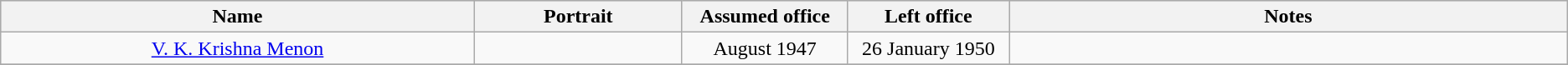<table class="wikitable" style="text-align:center">
<tr style="background:#cccccc">
<th scope="col" style="width: 500px;">Name</th>
<th scope="col" style="width: 200px;">Portrait</th>
<th scope="col" style="width: 150px;">Assumed office</th>
<th scope="col" style="width: 150px;">Left office</th>
<th scope="col" style="width: 600px;">Notes</th>
</tr>
<tr>
<td><a href='#'>V. K. Krishna Menon</a></td>
<td></td>
<td>August 1947</td>
<td>26 January 1950</td>
<td></td>
</tr>
<tr>
</tr>
</table>
